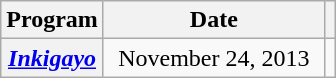<table class="wikitable plainrowheaders sortable">
<tr>
<th scope="col">Program</th>
<th scope="col" width="140">Date</th>
<th scope="col" class="unsortable"></th>
</tr>
<tr>
<th scope="row"><em><a href='#'>Inkigayo</a></em></th>
<td align="center">November 24, 2013</td>
<td align="center"></td>
</tr>
</table>
